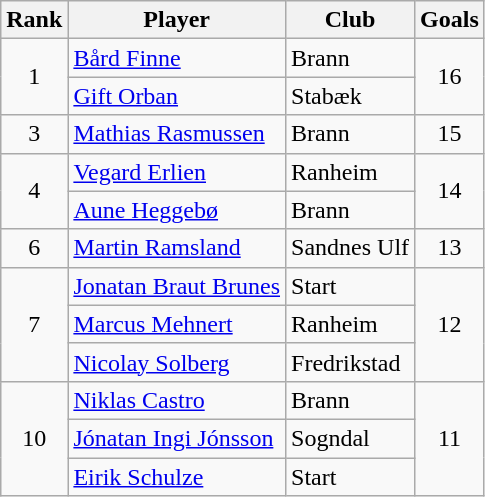<table class="wikitable" style="text-align:center">
<tr>
<th>Rank</th>
<th>Player</th>
<th>Club</th>
<th>Goals</th>
</tr>
<tr>
<td rowspan="2">1</td>
<td align=left> <a href='#'>Bård Finne</a></td>
<td align=left>Brann</td>
<td rowspan="2">16</td>
</tr>
<tr>
<td align=left> <a href='#'>Gift Orban</a></td>
<td align=left>Stabæk</td>
</tr>
<tr>
<td rowspan="1">3</td>
<td align=left> <a href='#'>Mathias Rasmussen</a></td>
<td align=left>Brann</td>
<td rowspan="1">15</td>
</tr>
<tr>
<td rowspan="2">4</td>
<td align=left> <a href='#'>Vegard Erlien</a></td>
<td align=left>Ranheim</td>
<td rowspan="2">14</td>
</tr>
<tr>
<td align=left> <a href='#'>Aune Heggebø</a></td>
<td align=left>Brann</td>
</tr>
<tr>
<td rowspan="1">6</td>
<td align=left> <a href='#'>Martin Ramsland</a></td>
<td align=left>Sandnes Ulf</td>
<td rowspan="1">13</td>
</tr>
<tr>
<td rowspan="3">7</td>
<td align=left> <a href='#'>Jonatan Braut Brunes</a></td>
<td align=left>Start</td>
<td rowspan="3">12</td>
</tr>
<tr>
<td align=left> <a href='#'>Marcus Mehnert</a></td>
<td align=left>Ranheim</td>
</tr>
<tr>
<td align=left> <a href='#'>Nicolay Solberg</a></td>
<td align=left>Fredrikstad</td>
</tr>
<tr>
<td rowspan="3">10</td>
<td align=left> <a href='#'>Niklas Castro</a></td>
<td align=left>Brann</td>
<td rowspan="3">11</td>
</tr>
<tr>
<td align=left> <a href='#'>Jónatan Ingi Jónsson</a></td>
<td align=left>Sogndal</td>
</tr>
<tr>
<td align=left> <a href='#'>Eirik Schulze</a></td>
<td align=left>Start</td>
</tr>
</table>
